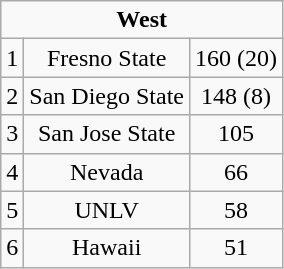<table class="wikitable" style="display: inline-table">
<tr align="center">
<td align="center" Colspan="3"><strong>West</strong><br></td>
</tr>
<tr align="center">
<td>1</td>
<td>Fresno State</td>
<td>160 (20)</td>
</tr>
<tr align="center">
<td>2</td>
<td>San Diego State</td>
<td>148 (8)</td>
</tr>
<tr align="center">
<td>3</td>
<td>San Jose State</td>
<td>105</td>
</tr>
<tr align="center">
<td>4</td>
<td>Nevada</td>
<td>66</td>
</tr>
<tr align="center">
<td>5</td>
<td>UNLV</td>
<td>58</td>
</tr>
<tr align="center">
<td>6</td>
<td>Hawaii</td>
<td>51</td>
</tr>
</table>
